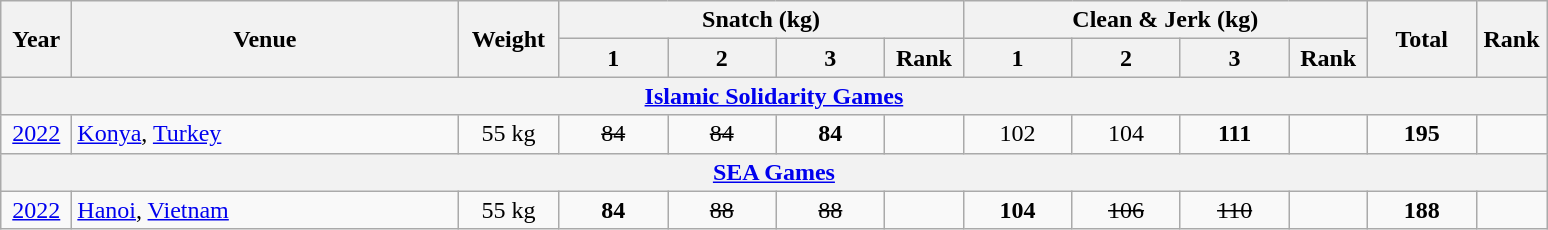<table class = "wikitable" style="text-align:center;">
<tr>
<th rowspan=2 width=40>Year</th>
<th rowspan=2 width=250>Venue</th>
<th rowspan=2 width=60>Weight</th>
<th colspan=4>Snatch (kg)</th>
<th colspan=4>Clean & Jerk (kg)</th>
<th rowspan=2 width=65>Total</th>
<th rowspan=2 width=40>Rank</th>
</tr>
<tr>
<th width=65>1</th>
<th width=65>2</th>
<th width=65>3</th>
<th width=45>Rank</th>
<th width=65>1</th>
<th width=65>2</th>
<th width=65>3</th>
<th width=45>Rank</th>
</tr>
<tr>
<th colspan=13><a href='#'>Islamic Solidarity Games</a></th>
</tr>
<tr>
<td><a href='#'>2022</a></td>
<td align=left> <a href='#'>Konya</a>, <a href='#'>Turkey</a></td>
<td>55 kg</td>
<td><s>84</s></td>
<td><s>84</s></td>
<td><strong>84</strong></td>
<td></td>
<td>102</td>
<td>104</td>
<td><strong>111</strong></td>
<td></td>
<td><strong>195</strong></td>
<td></td>
</tr>
<tr>
<th colspan=13><a href='#'>SEA Games</a></th>
</tr>
<tr>
<td><a href='#'>2022</a></td>
<td align=left> <a href='#'>Hanoi</a>, <a href='#'>Vietnam</a></td>
<td>55 kg</td>
<td><strong>84</strong></td>
<td><s>88</s></td>
<td><s>88</s></td>
<td></td>
<td><strong>104</strong></td>
<td><s>106</s></td>
<td><s>110</s></td>
<td></td>
<td><strong>188</strong></td>
<td></td>
</tr>
</table>
